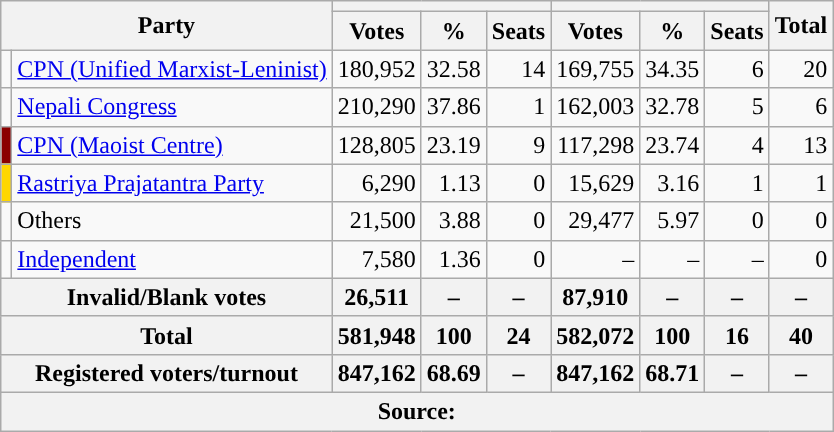<table class="wikitable" style="text-align:right">
<tr>
<th colspan="2" rowspan="2">Party</th>
<th colspan="3"></th>
<th colspan="3"></th>
<th rowspan="2">Total</th>
</tr>
<tr>
<th>Votes</th>
<th>%</th>
<th>Seats</th>
<th>Votes</th>
<th>%</th>
<th>Seats</th>
</tr>
<tr>
<td></td>
<td align="left"><a href='#'>CPN (Unified Marxist-Leninist)</a></td>
<td>180,952</td>
<td>32.58</td>
<td>14</td>
<td>169,755</td>
<td>34.35</td>
<td>6</td>
<td>20</td>
</tr>
<tr>
<td></td>
<td align="left"><a href='#'>Nepali Congress</a></td>
<td>210,290</td>
<td>37.86</td>
<td>1</td>
<td>162,003</td>
<td>32.78</td>
<td>5</td>
<td>6</td>
</tr>
<tr>
<td bgcolor="8B0000"></td>
<td align="left"><a href='#'>CPN (Maoist Centre)</a></td>
<td>128,805</td>
<td>23.19</td>
<td>9</td>
<td>117,298</td>
<td>23.74</td>
<td>4</td>
<td>13</td>
</tr>
<tr>
<td bgcolor=#FFD700></td>
<td align="left"><a href='#'>Rastriya Prajatantra Party</a></td>
<td>6,290</td>
<td>1.13</td>
<td>0</td>
<td>15,629</td>
<td>3.16</td>
<td>1</td>
<td>1</td>
</tr>
<tr>
<td></td>
<td align="left">Others</td>
<td>21,500</td>
<td>3.88</td>
<td>0</td>
<td>29,477</td>
<td>5.97</td>
<td>0</td>
<td>0</td>
</tr>
<tr>
<td></td>
<td align="left"><a href='#'>Independent</a></td>
<td>7,580</td>
<td>1.36</td>
<td>0</td>
<td>–</td>
<td>–</td>
<td>–</td>
<td>0</td>
</tr>
<tr>
<th colspan="2">Invalid/Blank votes</th>
<th>26,511</th>
<th>–</th>
<th>–</th>
<th>87,910</th>
<th>–</th>
<th>–</th>
<th>–</th>
</tr>
<tr>
<th colspan="2">Total</th>
<th>581,948</th>
<th>100</th>
<th>24</th>
<th>582,072</th>
<th>100</th>
<th>16</th>
<th>40</th>
</tr>
<tr>
<th colspan="2">Registered voters/turnout</th>
<th>847,162</th>
<th>68.69</th>
<th>–</th>
<th>847,162</th>
<th>68.71</th>
<th>–</th>
<th>–</th>
</tr>
<tr>
<th colspan="9">Source: </th>
</tr>
</table>
